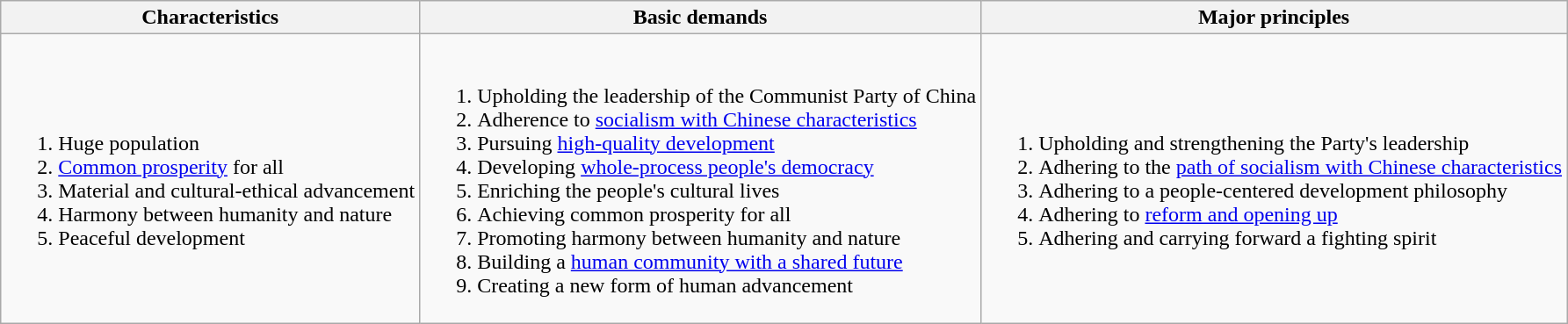<table class="wikitable">
<tr>
<th>Characteristics</th>
<th>Basic demands</th>
<th>Major principles</th>
</tr>
<tr>
<td><br><ol><li>Huge population</li><li><a href='#'>Common prosperity</a> for all</li><li>Material and cultural-ethical advancement</li><li>Harmony between humanity and nature</li><li>Peaceful development</li></ol></td>
<td><br><ol><li>Upholding the leadership of the Communist Party of China</li><li>Adherence to <a href='#'>socialism with Chinese characteristics</a></li><li>Pursuing <a href='#'>high-quality development</a></li><li>Developing <a href='#'>whole-process people's democracy</a></li><li>Enriching the people's cultural lives</li><li>Achieving common prosperity for all</li><li>Promoting harmony between humanity and nature</li><li>Building a <a href='#'>human community with a shared future</a></li><li>Creating a new form of human advancement</li></ol></td>
<td><br><ol><li>Upholding and strengthening the Party's leadership</li><li>Adhering to the <a href='#'>path of socialism with Chinese characteristics</a></li><li>Adhering to a people-centered development philosophy</li><li>Adhering to <a href='#'>reform and opening up</a></li><li>Adhering and carrying forward a fighting spirit</li></ol></td>
</tr>
</table>
